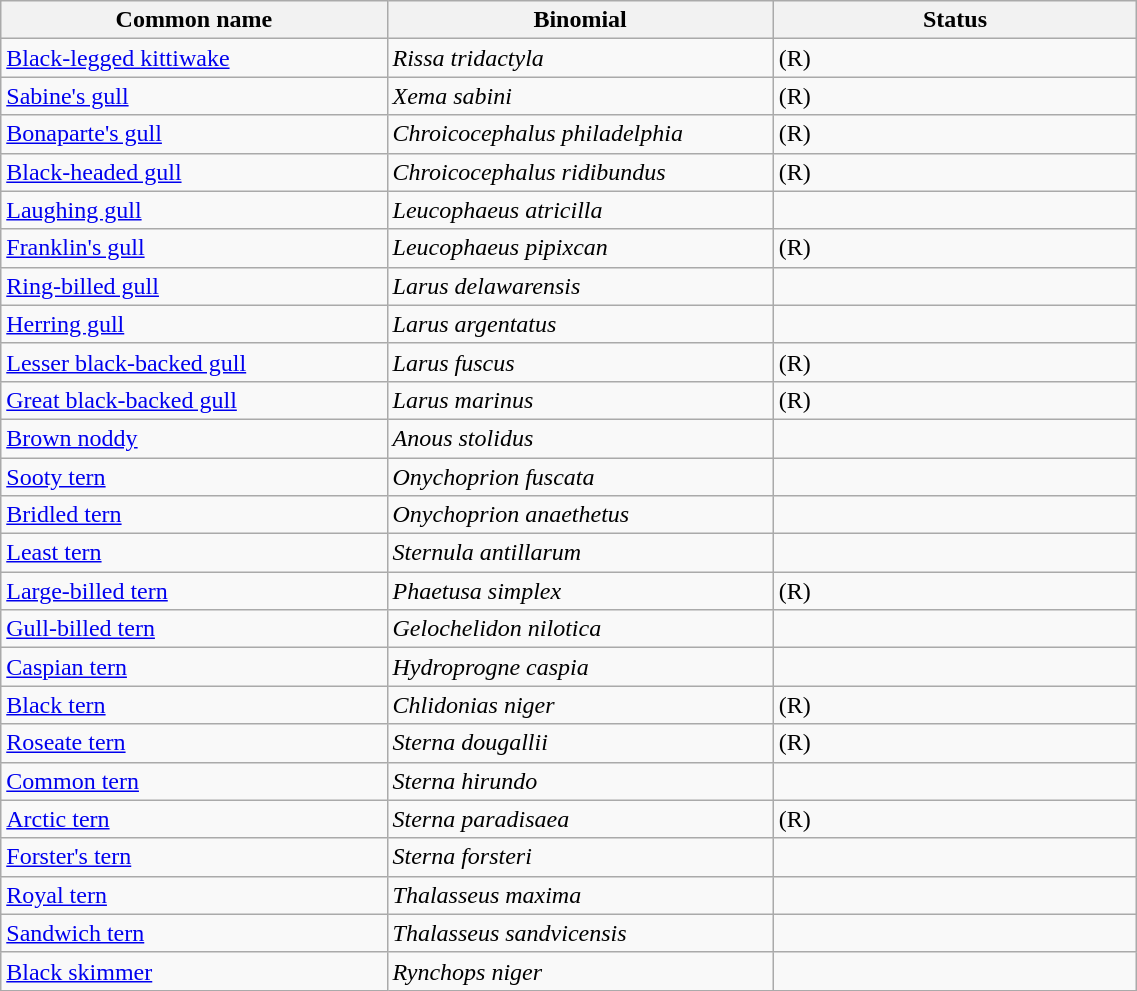<table width=60% class="wikitable">
<tr>
<th width=34%>Common name</th>
<th width=34%>Binomial</th>
<th width=32%>Status</th>
</tr>
<tr>
<td><a href='#'>Black-legged kittiwake</a></td>
<td><em>Rissa tridactyla</em></td>
<td>(R)</td>
</tr>
<tr>
<td><a href='#'>Sabine's gull</a></td>
<td><em>Xema sabini</em></td>
<td>(R)</td>
</tr>
<tr>
<td><a href='#'>Bonaparte's gull</a></td>
<td><em>Chroicocephalus philadelphia</em></td>
<td>(R)</td>
</tr>
<tr>
<td><a href='#'>Black-headed gull</a></td>
<td><em>Chroicocephalus ridibundus</em></td>
<td>(R)</td>
</tr>
<tr>
<td><a href='#'>Laughing gull</a></td>
<td><em>Leucophaeus atricilla</em></td>
<td></td>
</tr>
<tr>
<td><a href='#'>Franklin's gull</a></td>
<td><em>Leucophaeus pipixcan</em></td>
<td>(R)</td>
</tr>
<tr>
<td><a href='#'>Ring-billed gull</a></td>
<td><em>Larus delawarensis</em></td>
<td></td>
</tr>
<tr>
<td><a href='#'>Herring gull</a></td>
<td><em>Larus argentatus</em></td>
<td></td>
</tr>
<tr>
<td><a href='#'>Lesser black-backed gull</a></td>
<td><em>Larus fuscus</em></td>
<td>(R)</td>
</tr>
<tr>
<td><a href='#'>Great black-backed gull</a></td>
<td><em>Larus marinus</em></td>
<td>(R)</td>
</tr>
<tr>
<td><a href='#'>Brown noddy</a></td>
<td><em>Anous stolidus</em></td>
<td></td>
</tr>
<tr>
<td><a href='#'>Sooty tern</a></td>
<td><em>Onychoprion fuscata</em></td>
<td></td>
</tr>
<tr>
<td><a href='#'>Bridled tern</a></td>
<td><em>Onychoprion anaethetus</em></td>
<td></td>
</tr>
<tr>
<td><a href='#'>Least tern</a></td>
<td><em>Sternula antillarum</em></td>
<td></td>
</tr>
<tr>
<td><a href='#'>Large-billed tern</a></td>
<td><em>Phaetusa simplex</em></td>
<td>(R)</td>
</tr>
<tr>
<td><a href='#'>Gull-billed tern</a></td>
<td><em>Gelochelidon nilotica</em></td>
<td></td>
</tr>
<tr>
<td><a href='#'>Caspian tern</a></td>
<td><em>Hydroprogne caspia</em></td>
<td></td>
</tr>
<tr>
<td><a href='#'>Black tern</a></td>
<td><em>Chlidonias niger</em></td>
<td>(R)</td>
</tr>
<tr>
<td><a href='#'>Roseate tern</a></td>
<td><em>Sterna dougallii</em></td>
<td>(R)</td>
</tr>
<tr>
<td><a href='#'>Common tern</a></td>
<td><em>Sterna hirundo</em></td>
<td></td>
</tr>
<tr>
<td><a href='#'>Arctic tern</a></td>
<td><em>Sterna paradisaea</em></td>
<td>(R)</td>
</tr>
<tr>
<td><a href='#'>Forster's tern</a></td>
<td><em>Sterna forsteri</em></td>
<td></td>
</tr>
<tr>
<td><a href='#'>Royal tern</a></td>
<td><em>Thalasseus maxima</em></td>
<td></td>
</tr>
<tr>
<td><a href='#'>Sandwich tern</a></td>
<td><em>Thalasseus sandvicensis</em></td>
<td></td>
</tr>
<tr>
<td><a href='#'>Black skimmer</a></td>
<td><em>Rynchops niger</em></td>
<td></td>
</tr>
</table>
